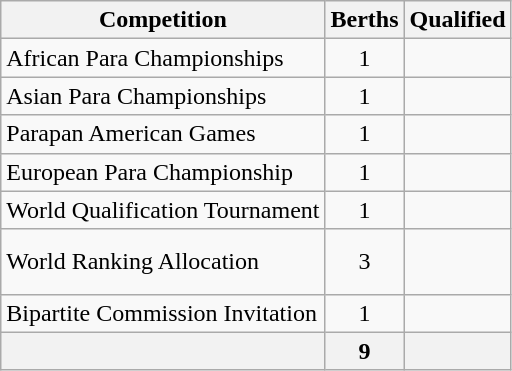<table class="wikitable">
<tr>
<th>Competition</th>
<th>Berths</th>
<th>Qualified</th>
</tr>
<tr>
<td>African Para Championships</td>
<td align="center">1</td>
<td></td>
</tr>
<tr>
<td>Asian Para Championships</td>
<td align="center">1</td>
<td></td>
</tr>
<tr>
<td>Parapan American Games</td>
<td align="center">1</td>
<td></td>
</tr>
<tr>
<td>European Para Championship</td>
<td align="center">1</td>
<td></td>
</tr>
<tr>
<td>World Qualification Tournament</td>
<td align="center">1</td>
<td></td>
</tr>
<tr>
<td>World Ranking Allocation</td>
<td align="center">3</td>
<td><br><br></td>
</tr>
<tr>
<td>Bipartite Commission Invitation</td>
<td align="center">1</td>
<td></td>
</tr>
<tr>
<th></th>
<th>9</th>
<th></th>
</tr>
</table>
